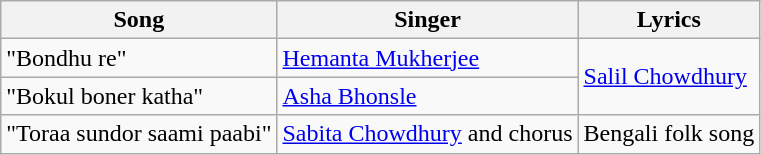<table class=wikitable>
<tr>
<th>Song</th>
<th>Singer</th>
<th>Lyrics</th>
</tr>
<tr>
<td>"Bondhu re"</td>
<td><a href='#'>Hemanta Mukherjee</a></td>
<td rowspan=2><a href='#'>Salil Chowdhury</a></td>
</tr>
<tr>
<td>"Bokul boner katha"</td>
<td><a href='#'>Asha Bhonsle</a></td>
</tr>
<tr>
<td>"Toraa sundor saami paabi"</td>
<td><a href='#'>Sabita Chowdhury</a> and chorus</td>
<td>Bengali folk song</td>
</tr>
</table>
